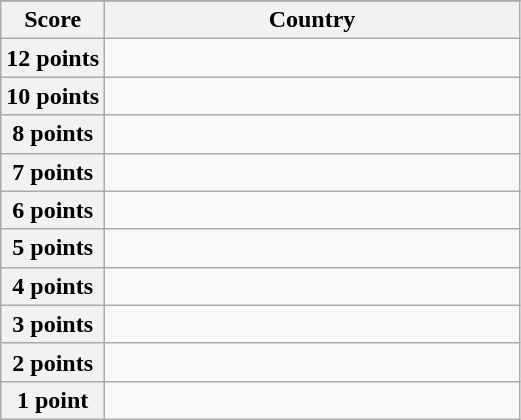<table class="wikitable">
<tr>
</tr>
<tr>
<th scope="col" width="20%">Score</th>
<th scope="col">Country</th>
</tr>
<tr>
<th scope="row">12 points</th>
<td></td>
</tr>
<tr>
<th scope="row">10 points</th>
<td></td>
</tr>
<tr>
<th scope="row">8 points</th>
<td></td>
</tr>
<tr>
<th scope="row">7 points</th>
<td></td>
</tr>
<tr>
<th scope="row">6 points</th>
<td></td>
</tr>
<tr>
<th scope="row">5 points</th>
<td></td>
</tr>
<tr>
<th scope="row">4 points</th>
<td></td>
</tr>
<tr>
<th scope="row">3 points</th>
<td></td>
</tr>
<tr>
<th scope="row">2 points</th>
<td></td>
</tr>
<tr>
<th scope="row">1 point</th>
<td></td>
</tr>
</table>
